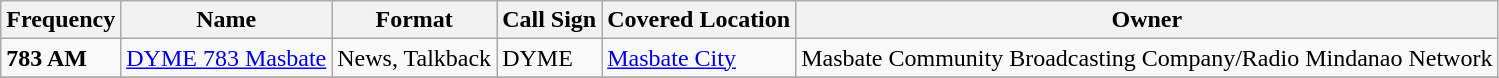<table class="wikitable">
<tr>
<th>Frequency</th>
<th>Name</th>
<th>Format</th>
<th>Call Sign</th>
<th>Covered Location</th>
<th>Owner</th>
</tr>
<tr>
<td><strong>783 AM</strong></td>
<td><a href='#'>DYME 783 Masbate</a></td>
<td>News, Talkback</td>
<td>DYME</td>
<td><a href='#'>Masbate City</a></td>
<td>Masbate Community Broadcasting Company/Radio Mindanao Network</td>
</tr>
<tr>
</tr>
</table>
